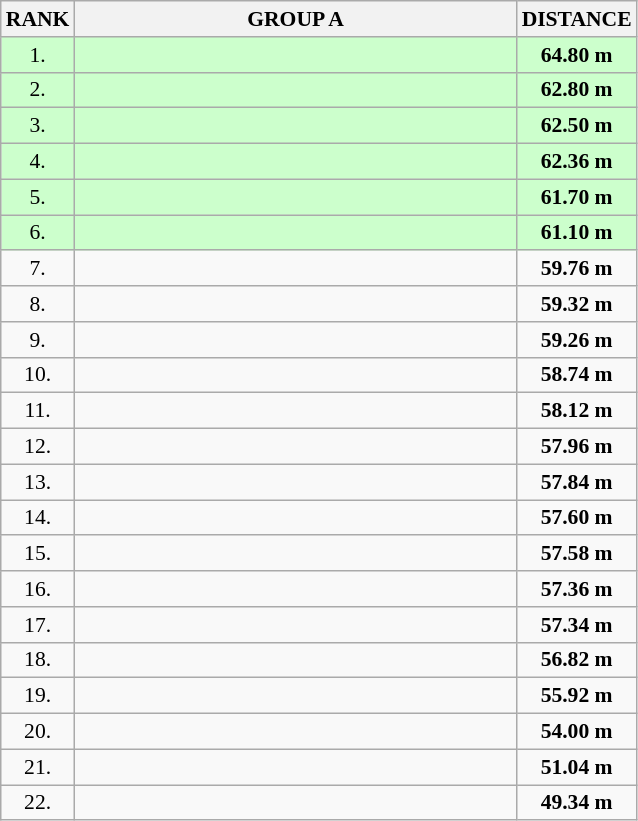<table class="wikitable" style="border-collapse: collapse; font-size: 90%;">
<tr>
<th>RANK</th>
<th style="width: 20em">GROUP A</th>
<th style="width: 5em">DISTANCE</th>
</tr>
<tr style="background:#ccffcc;">
<td align="center">1.</td>
<td></td>
<td align="center"><strong>64.80 m</strong></td>
</tr>
<tr style="background:#ccffcc;">
<td align="center">2.</td>
<td></td>
<td align="center"><strong>62.80 m</strong></td>
</tr>
<tr style="background:#ccffcc;">
<td align="center">3.</td>
<td></td>
<td align="center"><strong>62.50 m</strong></td>
</tr>
<tr style="background:#ccffcc;">
<td align="center">4.</td>
<td></td>
<td align="center"><strong>62.36 m</strong></td>
</tr>
<tr style="background:#ccffcc;">
<td align="center">5.</td>
<td></td>
<td align="center"><strong>61.70 m</strong></td>
</tr>
<tr style="background:#ccffcc;">
<td align="center">6.</td>
<td></td>
<td align="center"><strong>61.10 m</strong></td>
</tr>
<tr>
<td align="center">7.</td>
<td></td>
<td align="center"><strong>59.76 m</strong></td>
</tr>
<tr>
<td align="center">8.</td>
<td></td>
<td align="center"><strong>59.32 m</strong></td>
</tr>
<tr>
<td align="center">9.</td>
<td></td>
<td align="center"><strong>59.26 m</strong></td>
</tr>
<tr>
<td align="center">10.</td>
<td></td>
<td align="center"><strong>58.74 m</strong></td>
</tr>
<tr>
<td align="center">11.</td>
<td></td>
<td align="center"><strong>58.12 m</strong></td>
</tr>
<tr>
<td align="center">12.</td>
<td></td>
<td align="center"><strong>57.96 m</strong></td>
</tr>
<tr>
<td align="center">13.</td>
<td></td>
<td align="center"><strong>57.84 m</strong></td>
</tr>
<tr>
<td align="center">14.</td>
<td></td>
<td align="center"><strong>57.60 m</strong></td>
</tr>
<tr>
<td align="center">15.</td>
<td></td>
<td align="center"><strong>57.58 m</strong></td>
</tr>
<tr>
<td align="center">16.</td>
<td></td>
<td align="center"><strong>57.36 m</strong></td>
</tr>
<tr>
<td align="center">17.</td>
<td></td>
<td align="center"><strong>57.34 m</strong></td>
</tr>
<tr>
<td align="center">18.</td>
<td></td>
<td align="center"><strong>56.82 m</strong></td>
</tr>
<tr>
<td align="center">19.</td>
<td></td>
<td align="center"><strong>55.92 m</strong></td>
</tr>
<tr>
<td align="center">20.</td>
<td></td>
<td align="center"><strong>54.00 m</strong></td>
</tr>
<tr>
<td align="center">21.</td>
<td></td>
<td align="center"><strong>51.04 m</strong></td>
</tr>
<tr>
<td align="center">22.</td>
<td></td>
<td align="center"><strong>49.34 m</strong></td>
</tr>
</table>
